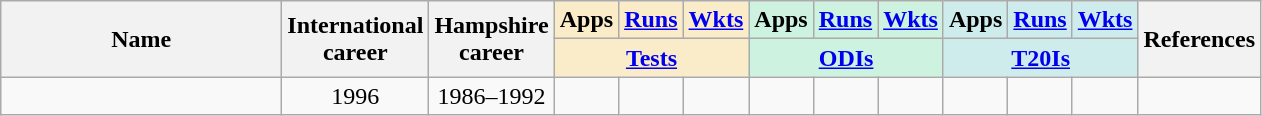<table class="wikitable sortable" style="text-align: center;">
<tr>
<th style="width:180px" rowspan="2">Name</th>
<th rowspan="2">International<br>career</th>
<th rowspan="2">Hampshire<br>career</th>
<th style="background:#faecc8">Apps</th>
<th style="background:#faecc8"><a href='#'>Runs</a></th>
<th style="background:#faecc8"><a href='#'>Wkts</a></th>
<th style="background:#cef2e0">Apps</th>
<th style="background:#cef2e0"><a href='#'>Runs</a></th>
<th style="background:#cef2e0"><a href='#'>Wkts</a></th>
<th style="background:#CFECEC">Apps</th>
<th style="background:#CFECEC"><a href='#'>Runs</a></th>
<th style="background:#CFECEC"><a href='#'>Wkts</a></th>
<th class="unsortable" rowspan="2">References</th>
</tr>
<tr class="unsortable">
<th colspan="3" style="background:#faecc8"><a href='#'>Tests</a></th>
<th colspan="3" style="background:#cef2e0"><a href='#'>ODIs</a></th>
<th colspan="3" style="background:#CFECEC"><a href='#'>T20Is</a></th>
</tr>
<tr>
<td></td>
<td>1996</td>
<td>1986–1992</td>
<td></td>
<td></td>
<td></td>
<td></td>
<td></td>
<td></td>
<td></td>
<td></td>
<td></td>
<td></td>
</tr>
</table>
